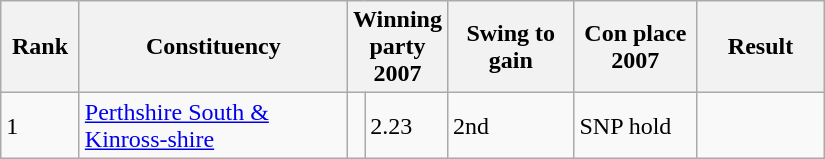<table class="wikitable" style="width:550px">
<tr>
<th style="width:50px;">Rank</th>
<th style="width:225px;">Constituency</th>
<th colspan="2" style="width:175px;">Winning party 2007</th>
<th style="width:100px;">Swing to gain</th>
<th style="width:100px;">Con place 2007</th>
<th style="width:100px;">Result</th>
</tr>
<tr>
<td>1</td>
<td><a href='#'>Perthshire South & Kinross-shire</a></td>
<td></td>
<td>2.23</td>
<td>2nd</td>
<td>SNP hold</td>
</tr>
</table>
